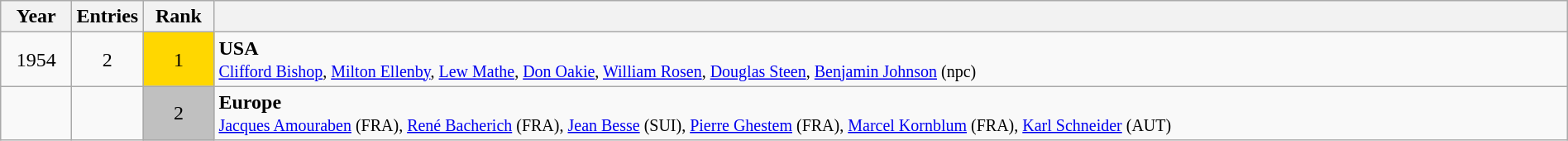<table class="wikitable" style="width:100%; text-align:center;">
<tr>
<th>Year</th>
<th>Entries</th>
<th>Rank</th>
<th></th>
</tr>
<tr>
<td width=50>1954</td>
<td align=center width=50>2</td>
<td style="background:gold; width:50px;">1</td>
<td align=left> <strong>USA</strong><br><small><a href='#'>Clifford Bishop</a>, <a href='#'>Milton Ellenby</a>, <a href='#'>Lew Mathe</a>, <a href='#'>Don Oakie</a>, <a href='#'>William Rosen</a>, <a href='#'>Douglas Steen</a>, <a href='#'>Benjamin Johnson</a> (npc)</small></td>
</tr>
<tr>
<td></td>
<td></td>
<td style="background:silver;">2</td>
<td align=left>   <strong>Europe</strong><br><small><a href='#'>Jacques Amouraben</a> (FRA), <a href='#'>René Bacherich</a> (FRA), <a href='#'>Jean Besse</a> (SUI), <a href='#'>Pierre Ghestem</a> (FRA), <a href='#'>Marcel Kornblum</a> (FRA), <a href='#'>Karl Schneider</a> (AUT)</small></td>
</tr>
</table>
